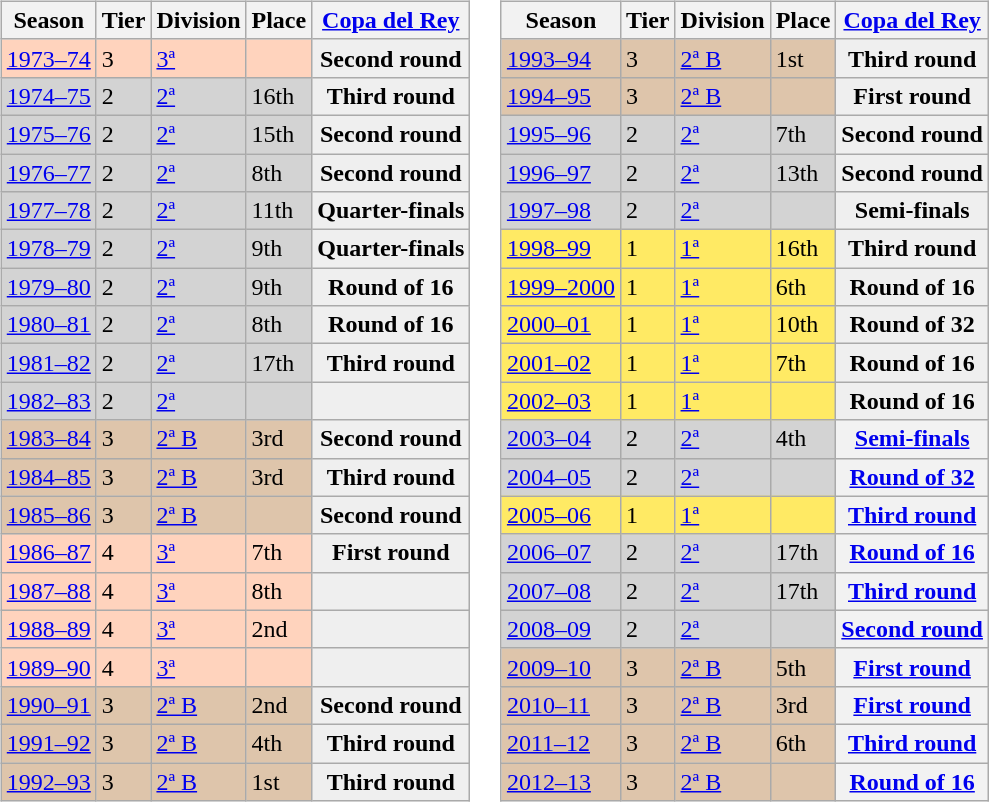<table>
<tr>
<td valign="top" width=0%><br><table class="wikitable">
<tr style="background:#f0f6fa;">
<th>Season</th>
<th>Tier</th>
<th>Division</th>
<th>Place</th>
<th><a href='#'>Copa del Rey</a></th>
</tr>
<tr>
<td style="background:#FFD3BD;"><a href='#'>1973–74</a></td>
<td style="background:#FFD3BD;">3</td>
<td style="background:#FFD3BD;"><a href='#'>3ª</a></td>
<td style="background:#FFD3BD;"></td>
<th style="background:#efefef;">Second round</th>
</tr>
<tr>
<td style="background:#D3D3D3;"><a href='#'>1974–75</a></td>
<td style="background:#D3D3D3;">2</td>
<td style="background:#D3D3D3;"><a href='#'>2ª</a></td>
<td style="background:#D3D3D3;">16th</td>
<th style="background:#efefef;">Third round</th>
</tr>
<tr>
<td style="background:#D3D3D3;"><a href='#'>1975–76</a></td>
<td style="background:#D3D3D3;">2</td>
<td style="background:#D3D3D3;"><a href='#'>2ª</a></td>
<td style="background:#D3D3D3;">15th</td>
<th style="background:#efefef;">Second round</th>
</tr>
<tr>
<td style="background:#D3D3D3;"><a href='#'>1976–77</a></td>
<td style="background:#D3D3D3;">2</td>
<td style="background:#D3D3D3;"><a href='#'>2ª</a></td>
<td style="background:#D3D3D3;">8th</td>
<th style="background:#efefef;">Second round</th>
</tr>
<tr>
<td style="background:#D3D3D3;"><a href='#'>1977–78</a></td>
<td style="background:#D3D3D3;">2</td>
<td style="background:#D3D3D3;"><a href='#'>2ª</a></td>
<td style="background:#D3D3D3;">11th</td>
<th style="background:#efefef;">Quarter-finals</th>
</tr>
<tr>
<td style="background:#D3D3D3;"><a href='#'>1978–79</a></td>
<td style="background:#D3D3D3;">2</td>
<td style="background:#D3D3D3;"><a href='#'>2ª</a></td>
<td style="background:#D3D3D3;">9th</td>
<th style="background:#efefef;">Quarter-finals</th>
</tr>
<tr>
<td style="background:#D3D3D3;"><a href='#'>1979–80</a></td>
<td style="background:#D3D3D3;">2</td>
<td style="background:#D3D3D3;"><a href='#'>2ª</a></td>
<td style="background:#D3D3D3;">9th</td>
<th style="background:#efefef;">Round of 16</th>
</tr>
<tr>
<td style="background:#D3D3D3;"><a href='#'>1980–81</a></td>
<td style="background:#D3D3D3;">2</td>
<td style="background:#D3D3D3;"><a href='#'>2ª</a></td>
<td style="background:#D3D3D3;">8th</td>
<th style="background:#efefef;">Round of 16</th>
</tr>
<tr>
<td style="background:#D3D3D3;"><a href='#'>1981–82</a></td>
<td style="background:#D3D3D3;">2</td>
<td style="background:#D3D3D3;"><a href='#'>2ª</a></td>
<td style="background:#D3D3D3;">17th</td>
<th style="background:#efefef;">Third round</th>
</tr>
<tr>
<td style="background:#D3D3D3;"><a href='#'>1982–83</a></td>
<td style="background:#D3D3D3;">2</td>
<td style="background:#D3D3D3;"><a href='#'>2ª</a></td>
<td style="background:#D3D3D3;"></td>
<th style="background:#efefef;"></th>
</tr>
<tr>
<td style="background:#DEC5AB;"><a href='#'>1983–84</a></td>
<td style="background:#DEC5AB;">3</td>
<td style="background:#DEC5AB;"><a href='#'>2ª B</a></td>
<td style="background:#DEC5AB;">3rd</td>
<th style="background:#efefef;">Second round</th>
</tr>
<tr>
<td style="background:#DEC5AB;"><a href='#'>1984–85</a></td>
<td style="background:#DEC5AB;">3</td>
<td style="background:#DEC5AB;"><a href='#'>2ª B</a></td>
<td style="background:#DEC5AB;">3rd</td>
<th style="background:#efefef;">Third round</th>
</tr>
<tr>
<td style="background:#DEC5AB;"><a href='#'>1985–86</a></td>
<td style="background:#DEC5AB;">3</td>
<td style="background:#DEC5AB;"><a href='#'>2ª B</a></td>
<td style="background:#DEC5AB;"></td>
<th style="background:#efefef;">Second round</th>
</tr>
<tr>
<td style="background:#FFD3BD;"><a href='#'>1986–87</a></td>
<td style="background:#FFD3BD;">4</td>
<td style="background:#FFD3BD;"><a href='#'>3ª</a></td>
<td style="background:#FFD3BD;">7th</td>
<th style="background:#efefef;">First round</th>
</tr>
<tr>
<td style="background:#FFD3BD;"><a href='#'>1987–88</a></td>
<td style="background:#FFD3BD;">4</td>
<td style="background:#FFD3BD;"><a href='#'>3ª</a></td>
<td style="background:#FFD3BD;">8th</td>
<th style="background:#efefef;"></th>
</tr>
<tr>
<td style="background:#FFD3BD;"><a href='#'>1988–89</a></td>
<td style="background:#FFD3BD;">4</td>
<td style="background:#FFD3BD;"><a href='#'>3ª</a></td>
<td style="background:#FFD3BD;">2nd</td>
<th style="background:#efefef;"></th>
</tr>
<tr>
<td style="background:#FFD3BD;"><a href='#'>1989–90</a></td>
<td style="background:#FFD3BD;">4</td>
<td style="background:#FFD3BD;"><a href='#'>3ª</a></td>
<td style="background:#FFD3BD;"></td>
<th style="background:#efefef;"></th>
</tr>
<tr>
<td style="background:#DEC5AB;"><a href='#'>1990–91</a></td>
<td style="background:#DEC5AB;">3</td>
<td style="background:#DEC5AB;"><a href='#'>2ª B</a></td>
<td style="background:#DEC5AB;">2nd</td>
<th style="background:#efefef;">Second round</th>
</tr>
<tr>
<td style="background:#DEC5AB;"><a href='#'>1991–92</a></td>
<td style="background:#DEC5AB;">3</td>
<td style="background:#DEC5AB;"><a href='#'>2ª B</a></td>
<td style="background:#DEC5AB;">4th</td>
<th style="background:#efefef;">Third round</th>
</tr>
<tr>
<td style="background:#DEC5AB;"><a href='#'>1992–93</a></td>
<td style="background:#DEC5AB;">3</td>
<td style="background:#DEC5AB;"><a href='#'>2ª B</a></td>
<td style="background:#DEC5AB;">1st</td>
<th style="background:#efefef;">Third round</th>
</tr>
</table>
</td>
<td valign="top" width=0%><br><table class="wikitable">
<tr style="background:#f0f6fa;">
<th>Season</th>
<th>Tier</th>
<th>Division</th>
<th>Place</th>
<th><a href='#'>Copa del Rey</a></th>
</tr>
<tr>
<td style="background:#DEC5AB;"><a href='#'>1993–94</a></td>
<td style="background:#DEC5AB;">3</td>
<td style="background:#DEC5AB;"><a href='#'>2ª B</a></td>
<td style="background:#DEC5AB;">1st</td>
<th style="background:#efefef;">Third round</th>
</tr>
<tr>
<td style="background:#DEC5AB;"><a href='#'>1994–95</a></td>
<td style="background:#DEC5AB;">3</td>
<td style="background:#DEC5AB;"><a href='#'>2ª B</a></td>
<td style="background:#DEC5AB;"></td>
<th style="background:#efefef;">First round</th>
</tr>
<tr>
<td style="background:#D3D3D3;"><a href='#'>1995–96</a></td>
<td style="background:#D3D3D3;">2</td>
<td style="background:#D3D3D3;"><a href='#'>2ª</a></td>
<td style="background:#D3D3D3;">7th</td>
<th style="background:#efefef;">Second round</th>
</tr>
<tr>
<td style="background:#D3D3D3;"><a href='#'>1996–97</a></td>
<td style="background:#D3D3D3;">2</td>
<td style="background:#D3D3D3;"><a href='#'>2ª</a></td>
<td style="background:#D3D3D3;">13th</td>
<th style="background:#efefef;">Second round</th>
</tr>
<tr>
<td style="background:#D3D3D3;"><a href='#'>1997–98</a></td>
<td style="background:#D3D3D3;">2</td>
<td style="background:#D3D3D3;"><a href='#'>2ª</a></td>
<td style="background:#D3D3D3;"></td>
<th style="background:#efefef;">Semi-finals</th>
</tr>
<tr>
<td style="background:#FFEA64;"><a href='#'>1998–99</a></td>
<td style="background:#FFEA64;">1</td>
<td style="background:#FFEA64;"><a href='#'>1ª</a></td>
<td style="background:#FFEA64;">16th</td>
<th style="background:#efefef;">Third round</th>
</tr>
<tr>
<td style="background:#FFEA64;"><a href='#'>1999–2000</a></td>
<td style="background:#FFEA64;">1</td>
<td style="background:#FFEA64;"><a href='#'>1ª</a></td>
<td style="background:#FFEA64;">6th</td>
<th style="background:#efefef;">Round of 16</th>
</tr>
<tr>
<td style="background:#FFEA64;"><a href='#'>2000–01</a></td>
<td style="background:#FFEA64;">1</td>
<td style="background:#FFEA64;"><a href='#'>1ª</a></td>
<td style="background:#FFEA64;">10th</td>
<th style="background:#efefef;">Round of 32</th>
</tr>
<tr>
<td style="background:#FFEA64;"><a href='#'>2001–02</a></td>
<td style="background:#FFEA64;">1</td>
<td style="background:#FFEA64;"><a href='#'>1ª</a></td>
<td style="background:#FFEA64;">7th</td>
<th style="background:#efefef;">Round of 16</th>
</tr>
<tr>
<td style="background:#FFEA64;"><a href='#'>2002–03</a></td>
<td style="background:#FFEA64;">1</td>
<td style="background:#FFEA64;"><a href='#'>1ª</a></td>
<td style="background:#FFEA64;"></td>
<th style="background:#efefef;">Round of 16</th>
</tr>
<tr>
<td style="background:#D3D3D3;"><a href='#'>2003–04</a></td>
<td style="background:#D3D3D3;">2</td>
<td style="background:#D3D3D3;"><a href='#'>2ª</a></td>
<td style="background:#D3D3D3;">4th</td>
<th><a href='#'>Semi-finals</a></th>
</tr>
<tr>
<td style="background:#D3D3D3;"><a href='#'>2004–05</a></td>
<td style="background:#D3D3D3;">2</td>
<td style="background:#D3D3D3;"><a href='#'>2ª</a></td>
<td style="background:#D3D3D3;"></td>
<th><a href='#'>Round of 32</a></th>
</tr>
<tr>
<td style="background:#FFEA64;"><a href='#'>2005–06</a></td>
<td style="background:#FFEA64;">1</td>
<td style="background:#FFEA64;"><a href='#'>1ª</a></td>
<td style="background:#FFEA64;"></td>
<th><a href='#'>Third round</a></th>
</tr>
<tr>
<td style="background:#D3D3D3;"><a href='#'>2006–07</a></td>
<td style="background:#D3D3D3;">2</td>
<td style="background:#D3D3D3;"><a href='#'>2ª</a></td>
<td style="background:#D3D3D3;">17th</td>
<th><a href='#'>Round of 16</a></th>
</tr>
<tr>
<td style="background:#D3D3D3;"><a href='#'>2007–08</a></td>
<td style="background:#D3D3D3;">2</td>
<td style="background:#D3D3D3;"><a href='#'>2ª</a></td>
<td style="background:#D3D3D3;">17th</td>
<th><a href='#'>Third round</a></th>
</tr>
<tr>
<td style="background:#D3D3D3;"><a href='#'>2008–09</a></td>
<td style="background:#D3D3D3;">2</td>
<td style="background:#D3D3D3;"><a href='#'>2ª</a></td>
<td style="background:#D3D3D3;"></td>
<th><a href='#'>Second round</a></th>
</tr>
<tr>
<td style="background:#DEC5AB;"><a href='#'>2009–10</a></td>
<td style="background:#DEC5AB;">3</td>
<td style="background:#DEC5AB;"><a href='#'>2ª B</a></td>
<td style="background:#DEC5AB;">5th</td>
<th><a href='#'>First round</a></th>
</tr>
<tr>
<td style="background:#DEC5AB;"><a href='#'>2010–11</a></td>
<td style="background:#DEC5AB;">3</td>
<td style="background:#DEC5AB;"><a href='#'>2ª B</a></td>
<td style="background:#DEC5AB;">3rd</td>
<th><a href='#'>First round</a></th>
</tr>
<tr>
<td style="background:#DEC5AB;"><a href='#'>2011–12</a></td>
<td style="background:#DEC5AB;">3</td>
<td style="background:#DEC5AB;"><a href='#'>2ª B</a></td>
<td style="background:#DEC5AB;">6th</td>
<th><a href='#'>Third round</a></th>
</tr>
<tr>
<td style="background:#DEC5AB;"><a href='#'>2012–13</a></td>
<td style="background:#DEC5AB;">3</td>
<td style="background:#DEC5AB;"><a href='#'>2ª B</a></td>
<td style="background:#DEC5AB;"></td>
<th><a href='#'>Round of 16</a></th>
</tr>
</table>
</td>
</tr>
</table>
